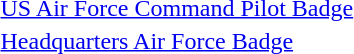<table>
<tr>
<td></td>
<td><a href='#'>US Air Force Command Pilot Badge</a></td>
</tr>
<tr>
<td></td>
<td><a href='#'>Headquarters Air Force Badge</a></td>
</tr>
</table>
